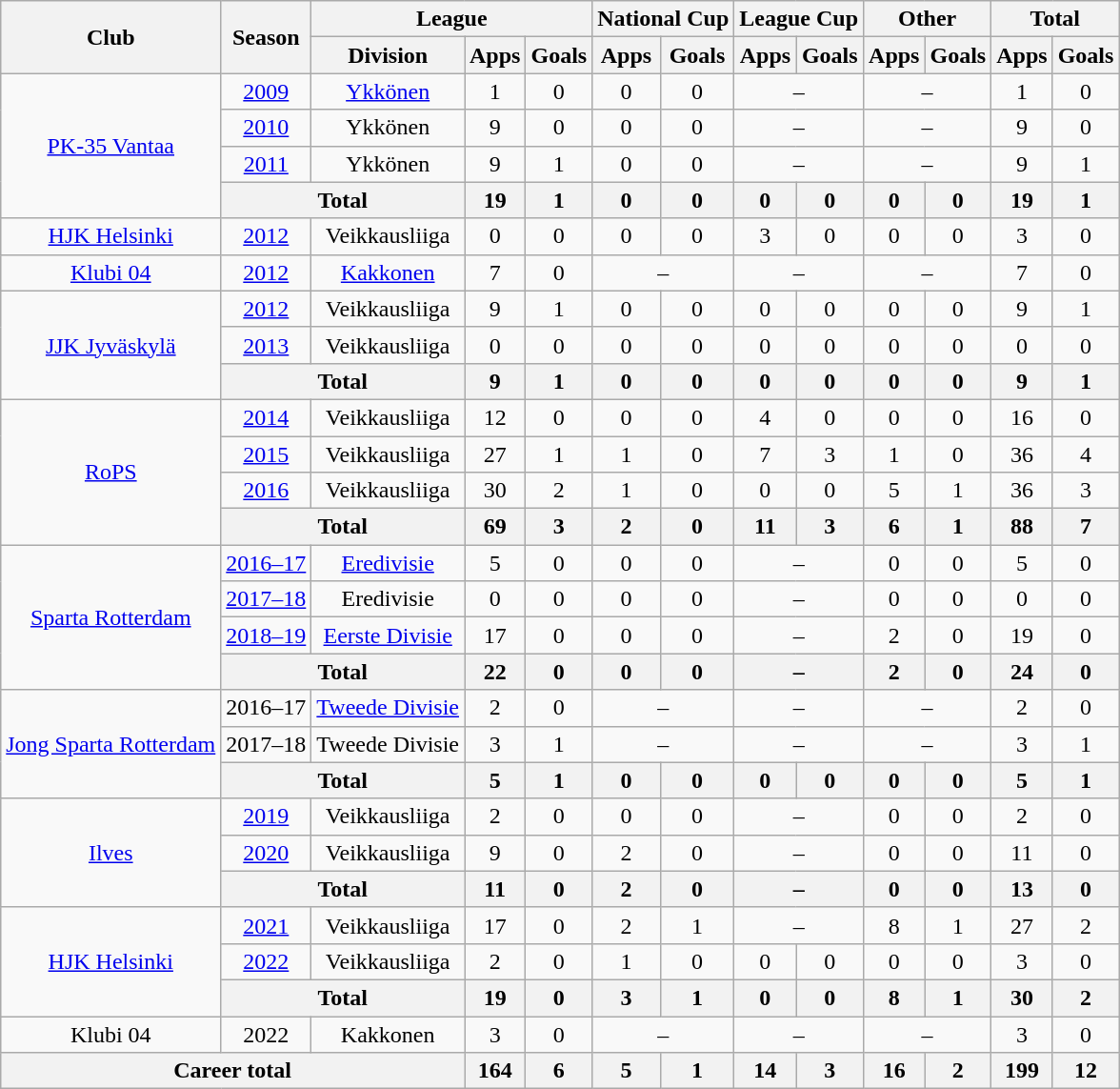<table class="wikitable" style="text-align:center">
<tr>
<th rowspan="2">Club</th>
<th rowspan="2">Season</th>
<th colspan="3">League</th>
<th colspan="2">National Cup</th>
<th colspan="2">League Cup</th>
<th colspan="2">Other</th>
<th colspan="2">Total</th>
</tr>
<tr>
<th>Division</th>
<th>Apps</th>
<th>Goals</th>
<th>Apps</th>
<th>Goals</th>
<th>Apps</th>
<th>Goals</th>
<th>Apps</th>
<th>Goals</th>
<th>Apps</th>
<th>Goals</th>
</tr>
<tr>
<td rowspan="4"><a href='#'>PK-35 Vantaa</a></td>
<td><a href='#'>2009</a></td>
<td><a href='#'>Ykkönen</a></td>
<td>1</td>
<td>0</td>
<td>0</td>
<td>0</td>
<td colspan=2>–</td>
<td colspan=2>–</td>
<td>1</td>
<td>0</td>
</tr>
<tr>
<td><a href='#'>2010</a></td>
<td>Ykkönen</td>
<td>9</td>
<td>0</td>
<td>0</td>
<td>0</td>
<td colspan=2>–</td>
<td colspan=2>–</td>
<td>9</td>
<td>0</td>
</tr>
<tr>
<td><a href='#'>2011</a></td>
<td>Ykkönen</td>
<td>9</td>
<td>1</td>
<td>0</td>
<td>0</td>
<td colspan=2>–</td>
<td colspan=2>–</td>
<td>9</td>
<td>1</td>
</tr>
<tr>
<th colspan="2">Total</th>
<th>19</th>
<th>1</th>
<th>0</th>
<th>0</th>
<th>0</th>
<th>0</th>
<th>0</th>
<th>0</th>
<th>19</th>
<th>1</th>
</tr>
<tr>
<td><a href='#'>HJK Helsinki</a></td>
<td><a href='#'>2012</a></td>
<td>Veikkausliiga</td>
<td>0</td>
<td>0</td>
<td>0</td>
<td>0</td>
<td>3</td>
<td>0</td>
<td>0</td>
<td>0</td>
<td>3</td>
<td>0</td>
</tr>
<tr>
<td><a href='#'>Klubi 04</a></td>
<td><a href='#'>2012</a></td>
<td><a href='#'>Kakkonen</a></td>
<td>7</td>
<td>0</td>
<td colspan="2">–</td>
<td colspan="2">–</td>
<td colspan="2">–</td>
<td>7</td>
<td>0</td>
</tr>
<tr>
<td rowspan="3"><a href='#'>JJK Jyväskylä</a></td>
<td><a href='#'>2012</a></td>
<td>Veikkausliiga</td>
<td>9</td>
<td>1</td>
<td>0</td>
<td>0</td>
<td>0</td>
<td>0</td>
<td>0</td>
<td>0</td>
<td>9</td>
<td>1</td>
</tr>
<tr>
<td><a href='#'>2013</a></td>
<td>Veikkausliiga</td>
<td>0</td>
<td>0</td>
<td>0</td>
<td>0</td>
<td>0</td>
<td>0</td>
<td>0</td>
<td>0</td>
<td>0</td>
<td>0</td>
</tr>
<tr>
<th colspan="2">Total</th>
<th>9</th>
<th>1</th>
<th>0</th>
<th>0</th>
<th>0</th>
<th>0</th>
<th>0</th>
<th>0</th>
<th>9</th>
<th>1</th>
</tr>
<tr>
<td rowspan="4"><a href='#'>RoPS</a></td>
<td><a href='#'>2014</a></td>
<td>Veikkausliiga</td>
<td>12</td>
<td>0</td>
<td>0</td>
<td>0</td>
<td>4</td>
<td>0</td>
<td>0</td>
<td>0</td>
<td>16</td>
<td>0</td>
</tr>
<tr>
<td><a href='#'>2015</a></td>
<td>Veikkausliiga</td>
<td>27</td>
<td>1</td>
<td>1</td>
<td>0</td>
<td>7</td>
<td>3</td>
<td>1</td>
<td>0</td>
<td>36</td>
<td>4</td>
</tr>
<tr>
<td><a href='#'>2016</a></td>
<td>Veikkausliiga</td>
<td>30</td>
<td>2</td>
<td>1</td>
<td>0</td>
<td>0</td>
<td>0</td>
<td>5</td>
<td>1</td>
<td>36</td>
<td>3</td>
</tr>
<tr>
<th colspan="2">Total</th>
<th>69</th>
<th>3</th>
<th>2</th>
<th>0</th>
<th>11</th>
<th>3</th>
<th>6</th>
<th>1</th>
<th>88</th>
<th>7</th>
</tr>
<tr>
<td rowspan="4"><a href='#'>Sparta Rotterdam</a></td>
<td><a href='#'>2016–17</a></td>
<td><a href='#'>Eredivisie</a></td>
<td>5</td>
<td>0</td>
<td>0</td>
<td>0</td>
<td colspan="2">–</td>
<td>0</td>
<td>0</td>
<td>5</td>
<td>0</td>
</tr>
<tr>
<td><a href='#'>2017–18</a></td>
<td>Eredivisie</td>
<td>0</td>
<td>0</td>
<td>0</td>
<td>0</td>
<td colspan="2">–</td>
<td>0</td>
<td>0</td>
<td>0</td>
<td>0</td>
</tr>
<tr>
<td><a href='#'>2018–19</a></td>
<td><a href='#'>Eerste Divisie</a></td>
<td>17</td>
<td>0</td>
<td>0</td>
<td>0</td>
<td colspan="2">–</td>
<td>2</td>
<td>0</td>
<td>19</td>
<td>0</td>
</tr>
<tr>
<th colspan="2">Total</th>
<th>22</th>
<th>0</th>
<th>0</th>
<th>0</th>
<th colspan="2">–</th>
<th>2</th>
<th>0</th>
<th>24</th>
<th>0</th>
</tr>
<tr>
<td rowspan=3><a href='#'>Jong Sparta Rotterdam</a></td>
<td>2016–17</td>
<td><a href='#'>Tweede Divisie</a></td>
<td>2</td>
<td>0</td>
<td colspan="2">–</td>
<td colspan="2">–</td>
<td colspan="2">–</td>
<td>2</td>
<td>0</td>
</tr>
<tr>
<td>2017–18</td>
<td>Tweede Divisie</td>
<td>3</td>
<td>1</td>
<td colspan="2">–</td>
<td colspan="2">–</td>
<td colspan="2">–</td>
<td>3</td>
<td>1</td>
</tr>
<tr>
<th colspan="2">Total</th>
<th>5</th>
<th>1</th>
<th>0</th>
<th>0</th>
<th>0</th>
<th>0</th>
<th>0</th>
<th>0</th>
<th>5</th>
<th>1</th>
</tr>
<tr>
<td rowspan="3"><a href='#'>Ilves</a></td>
<td><a href='#'>2019</a></td>
<td>Veikkausliiga</td>
<td>2</td>
<td>0</td>
<td>0</td>
<td>0</td>
<td colspan="2">–</td>
<td>0</td>
<td>0</td>
<td>2</td>
<td>0</td>
</tr>
<tr>
<td><a href='#'>2020</a></td>
<td>Veikkausliiga</td>
<td>9</td>
<td>0</td>
<td>2</td>
<td>0</td>
<td colspan=2>–</td>
<td>0</td>
<td>0</td>
<td>11</td>
<td>0</td>
</tr>
<tr>
<th colspan="2">Total</th>
<th>11</th>
<th>0</th>
<th>2</th>
<th>0</th>
<th colspan="2">–</th>
<th>0</th>
<th>0</th>
<th>13</th>
<th>0</th>
</tr>
<tr>
<td rowspan="3"><a href='#'>HJK Helsinki</a></td>
<td><a href='#'>2021</a></td>
<td>Veikkausliiga</td>
<td>17</td>
<td>0</td>
<td>2</td>
<td>1</td>
<td colspan=2>–</td>
<td>8</td>
<td>1</td>
<td>27</td>
<td>2</td>
</tr>
<tr>
<td><a href='#'>2022</a></td>
<td>Veikkausliiga</td>
<td>2</td>
<td>0</td>
<td>1</td>
<td>0</td>
<td>0</td>
<td>0</td>
<td>0</td>
<td>0</td>
<td>3</td>
<td>0</td>
</tr>
<tr>
<th colspan="2">Total</th>
<th>19</th>
<th>0</th>
<th>3</th>
<th>1</th>
<th>0</th>
<th>0</th>
<th>8</th>
<th>1</th>
<th>30</th>
<th>2</th>
</tr>
<tr>
<td>Klubi 04</td>
<td>2022</td>
<td>Kakkonen</td>
<td>3</td>
<td>0</td>
<td colspan=2>–</td>
<td colspan=2>–</td>
<td colspan=2>–</td>
<td>3</td>
<td>0</td>
</tr>
<tr>
<th colspan="3">Career total</th>
<th>164</th>
<th>6</th>
<th>5</th>
<th>1</th>
<th>14</th>
<th>3</th>
<th>16</th>
<th>2</th>
<th>199</th>
<th>12</th>
</tr>
</table>
